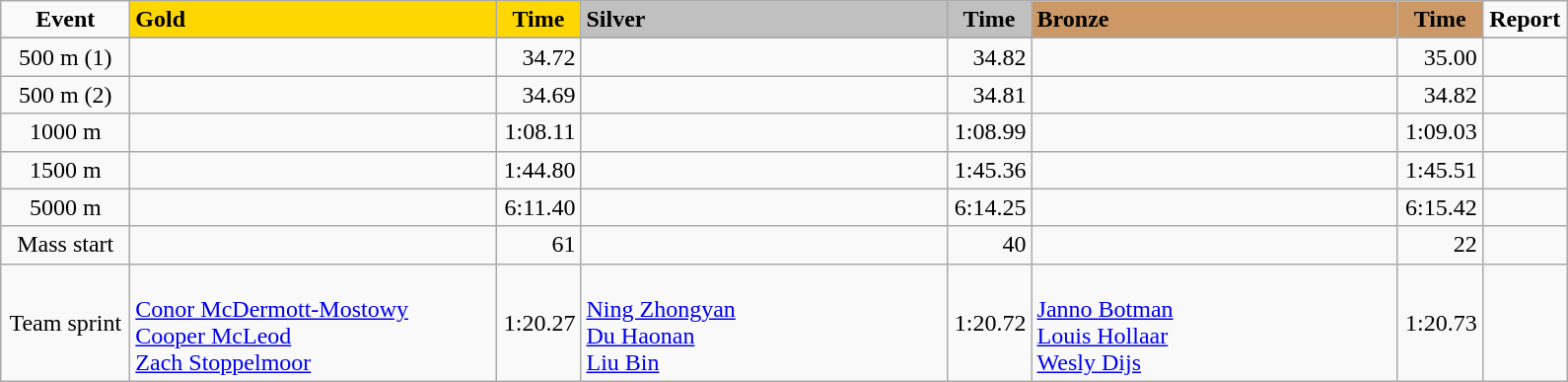<table class="wikitable">
<tr>
<td width="80" align="center"><strong>Event</strong></td>
<td width="240" bgcolor="gold"><strong>Gold</strong></td>
<td width="50" bgcolor="gold" align="center"><strong>Time</strong></td>
<td width="240" bgcolor="silver"><strong>Silver</strong></td>
<td width="50" bgcolor="silver" align="center"><strong>Time</strong></td>
<td width="240" bgcolor="#CC9966"><strong>Bronze</strong></td>
<td width="50" bgcolor="#CC9966" align="center"><strong>Time</strong></td>
<td width="50" align="center"><strong>Report</strong></td>
</tr>
<tr bgcolor="#cccccc">
</tr>
<tr>
<td align="center">500 m (1)</td>
<td></td>
<td align="right">34.72</td>
<td></td>
<td align="right">34.82</td>
<td></td>
<td align="right">35.00</td>
<td align="center"></td>
</tr>
<tr>
<td align="center">500 m (2)</td>
<td></td>
<td align="right">34.69</td>
<td></td>
<td align="right">34.81</td>
<td></td>
<td align="right">34.82</td>
<td align="center"></td>
</tr>
<tr>
<td align="center">1000 m</td>
<td></td>
<td align="right">1:08.11</td>
<td></td>
<td align="right">1:08.99</td>
<td></td>
<td align="right">1:09.03</td>
<td align="center"></td>
</tr>
<tr>
<td align="center">1500 m</td>
<td></td>
<td align="right">1:44.80</td>
<td></td>
<td align="right">1:45.36</td>
<td></td>
<td align="right">1:45.51</td>
<td align="center"></td>
</tr>
<tr>
<td align="center">5000 m</td>
<td></td>
<td align="right">6:11.40</td>
<td></td>
<td align="right">6:14.25</td>
<td></td>
<td align="right">6:15.42</td>
<td align="center"></td>
</tr>
<tr>
<td align="center">Mass start</td>
<td></td>
<td align="right">61</td>
<td></td>
<td align="right">40</td>
<td></td>
<td align="right">22</td>
<td align="center"></td>
</tr>
<tr>
<td align="center">Team sprint</td>
<td><br><a href='#'>Conor McDermott-Mostowy</a><br><a href='#'>Cooper McLeod</a><br><a href='#'>Zach Stoppelmoor</a></td>
<td align="right">1:20.27</td>
<td><br><a href='#'>Ning Zhongyan</a><br><a href='#'>Du Haonan</a><br><a href='#'>Liu Bin</a></td>
<td align="right">1:20.72</td>
<td><br><a href='#'>Janno Botman</a><br><a href='#'>Louis Hollaar</a><br><a href='#'>Wesly Dijs</a></td>
<td align="right">1:20.73</td>
<td align="center"></td>
</tr>
</table>
